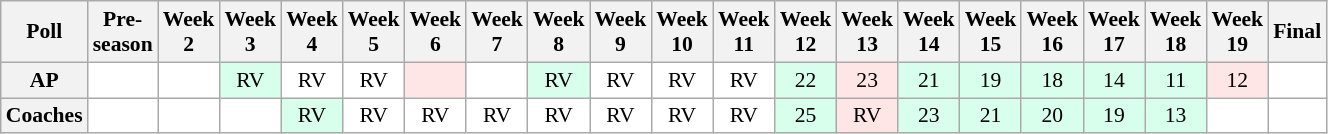<table class="wikitable" style="white-space:nowrap;font-size:90%">
<tr>
<th>Poll</th>
<th>Pre-<br>season</th>
<th>Week<br>2</th>
<th>Week<br>3</th>
<th>Week<br>4</th>
<th>Week<br>5</th>
<th>Week<br>6</th>
<th>Week<br>7</th>
<th>Week<br>8</th>
<th>Week<br>9</th>
<th>Week<br>10</th>
<th>Week<br>11</th>
<th>Week<br>12</th>
<th>Week<br>13</th>
<th>Week<br>14</th>
<th>Week<br>15</th>
<th>Week<br>16</th>
<th>Week<br>17</th>
<th>Week<br>18</th>
<th>Week<br>19</th>
<th>Final</th>
</tr>
<tr style="text-align:center;">
<th>AP</th>
<td style="background:#FFF;"></td>
<td style="background:#FFF;"></td>
<td style="background:#D8FFEB;">RV</td>
<td style="background:#FFF;">RV</td>
<td style="background:#FFF;">RV</td>
<td style="background:#FFE6E6;"></td>
<td style="background:#FFF;"></td>
<td style="background:#D8FFEB;">RV</td>
<td style="background:#FFF;">RV</td>
<td style="background:#FFF;">RV</td>
<td style="background:#FFF;">RV</td>
<td style="background:#D8FFEB;">22</td>
<td style="background:#FFE6E6;">23</td>
<td style="background:#D8FFEB;">21</td>
<td style="background:#D8FFEB;">19</td>
<td style="background:#D8FFEB;">18</td>
<td style="background:#D8FFEB;">14</td>
<td style="background:#D8FFEB;">11</td>
<td style="background:#FFE6E6;">12</td>
<td style="background:#FFF;"></td>
</tr>
<tr style="text-align:center;">
<th>Coaches</th>
<td style="background:#FFF;"></td>
<td style="background:#FFF;"></td>
<td style="background:#FFF;"></td>
<td style="background:#D8FFEB;">RV</td>
<td style="background:#FFF;">RV</td>
<td style="background:#FFF;">RV</td>
<td style="background:#FFF;">RV</td>
<td style="background:#FFF;">RV</td>
<td style="background:#FFF;">RV</td>
<td style="background:#FFF;">RV</td>
<td style="background:#FFF;">RV</td>
<td style="background:#D8FFEB;">25</td>
<td style="background:#FFE6E6;">RV</td>
<td style="background:#D8FFEB;">23</td>
<td style="background:#D8FFEB;">21</td>
<td style="background:#D8FFEB;">20</td>
<td style="background:#D8FFEB;">19</td>
<td style="background:#D8FFEB;">13</td>
<td style="background:#FFF;"></td>
<td style="background:#FFF;"></td>
</tr>
</table>
